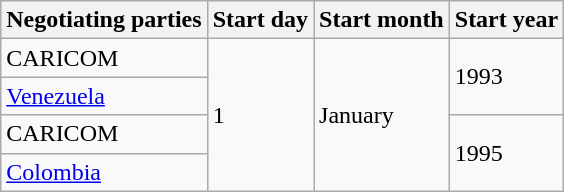<table class="wikitable">
<tr>
<th>Negotiating parties</th>
<th>Start day</th>
<th>Start month</th>
<th>Start year</th>
</tr>
<tr>
<td>CARICOM</td>
<td rowspan=4>1</td>
<td rowspan=4>January</td>
<td rowspan=2>1993</td>
</tr>
<tr>
<td><a href='#'>Venezuela</a></td>
</tr>
<tr>
<td>CARICOM</td>
<td rowspan=2>1995</td>
</tr>
<tr>
<td><a href='#'>Colombia</a></td>
</tr>
</table>
